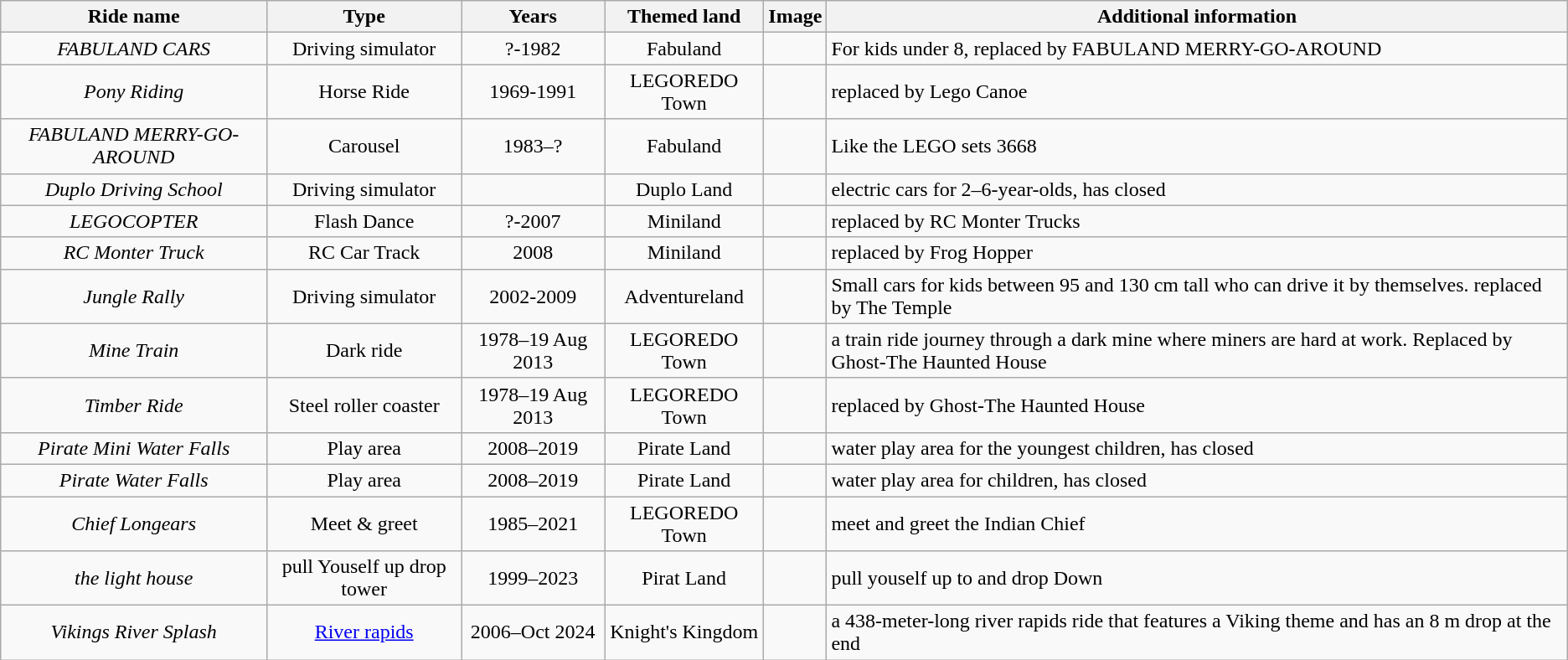<table class="wikitable sortable" style="font-size:100%;text-align:center;">
<tr>
<th>Ride name</th>
<th>Type</th>
<th>Years</th>
<th>Themed land</th>
<th class="unsortable">Image</th>
<th class="unsortable">Additional information</th>
</tr>
<tr>
<td><em>FABULAND CARS</em></td>
<td>Driving simulator</td>
<td>?-1982</td>
<td>Fabuland</td>
<td></td>
<td style="text-align:left;">For kids under 8, replaced by FABULAND MERRY-GO-AROUND</td>
</tr>
<tr>
<td><em>Pony Riding</em></td>
<td>Horse Ride</td>
<td>1969-1991</td>
<td>LEGOREDO Town</td>
<td></td>
<td style="text-align:left;">replaced by Lego Canoe</td>
</tr>
<tr>
<td><em>FABULAND MERRY-GO-AROUND</em></td>
<td>Carousel</td>
<td>1983–?</td>
<td>Fabuland</td>
<td></td>
<td style="text-align:left;">Like the LEGO sets 3668</td>
</tr>
<tr>
<td><em>Duplo Driving School</em></td>
<td>Driving simulator</td>
<td></td>
<td>Duplo Land</td>
<td></td>
<td style="text-align:left;">electric cars for 2–6-year-olds, has closed</td>
</tr>
<tr>
<td><em>LEGOCOPTER</em></td>
<td>Flash Dance</td>
<td>?-2007</td>
<td>Miniland</td>
<td></td>
<td style="text-align:left;">replaced by RC Monter Trucks</td>
</tr>
<tr>
<td><em>RC Monter Truck</em></td>
<td>RC Car Track</td>
<td>2008</td>
<td>Miniland</td>
<td></td>
<td style="text-align:left;">replaced by Frog Hopper</td>
</tr>
<tr>
<td><em>Jungle Rally</em></td>
<td>Driving simulator</td>
<td>2002-2009</td>
<td>Adventureland</td>
<td></td>
<td style="text-align:left;">Small cars for kids between 95 and 130 cm tall who can drive it by themselves. replaced by The Temple</td>
</tr>
<tr>
<td><em>Mine Train</em></td>
<td>Dark ride</td>
<td>1978–19 Aug 2013</td>
<td>LEGOREDO Town</td>
<td></td>
<td style="text-align:left;">a train ride journey through a dark mine where miners are hard at work. Replaced by Ghost-The Haunted House</td>
</tr>
<tr>
<td><em>Timber Ride</em></td>
<td>Steel roller coaster</td>
<td>1978–19 Aug 2013</td>
<td>LEGOREDO Town</td>
<td></td>
<td style="text-align:left;">replaced by Ghost-The Haunted House</td>
</tr>
<tr>
<td><em>Pirate Mini Water Falls</em></td>
<td>Play area</td>
<td>2008–2019</td>
<td>Pirate Land</td>
<td></td>
<td style="text-align:left;">water play area for the youngest children, has closed</td>
</tr>
<tr>
<td><em>Pirate Water Falls</em></td>
<td>Play area</td>
<td>2008–2019</td>
<td>Pirate Land</td>
<td></td>
<td style="text-align:left;">water play area for children, has closed</td>
</tr>
<tr>
<td><em>Chief Longears</em></td>
<td>Meet & greet</td>
<td>1985–2021</td>
<td>LEGOREDO Town</td>
<td></td>
<td style="text-align:left;">meet and greet the Indian Chief</td>
</tr>
<tr>
<td><em>the light house</em></td>
<td>pull Youself up drop tower</td>
<td>1999–2023</td>
<td>Pirat Land</td>
<td></td>
<td style="text-align:left;">pull youself up to and drop Down</td>
</tr>
<tr>
<td><em>Vikings River Splash</em></td>
<td><a href='#'>River rapids</a></td>
<td>2006–Oct 2024</td>
<td>Knight's Kingdom</td>
<td></td>
<td style="text-align:left;">a 438-meter-long river rapids ride that features a Viking theme and has an 8 m drop at the end</td>
</tr>
</table>
